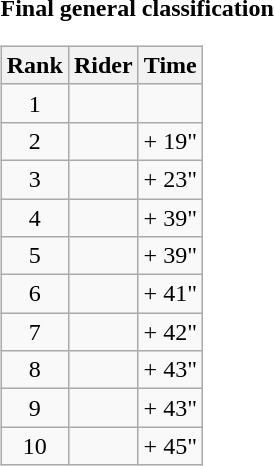<table>
<tr>
<td><strong>Final general classification</strong><br><table class="wikitable">
<tr>
<th scope="col">Rank</th>
<th scope="col">Rider</th>
<th scope="col">Time</th>
</tr>
<tr>
<td style="text-align:center;">1</td>
<td></td>
<td style="text-align:right;"></td>
</tr>
<tr>
<td style="text-align:center;">2</td>
<td></td>
<td style="text-align:right;">+ 19"</td>
</tr>
<tr>
<td style="text-align:center;">3</td>
<td></td>
<td style="text-align:right;">+ 23"</td>
</tr>
<tr>
<td style="text-align:center;">4</td>
<td></td>
<td style="text-align:right;">+ 39"</td>
</tr>
<tr>
<td style="text-align:center;">5</td>
<td></td>
<td style="text-align:right;">+ 39"</td>
</tr>
<tr>
<td style="text-align:center;">6</td>
<td></td>
<td style="text-align:right;">+ 41"</td>
</tr>
<tr>
<td style="text-align:center;">7</td>
<td></td>
<td style="text-align:right;">+ 42"</td>
</tr>
<tr>
<td style="text-align:center;">8</td>
<td></td>
<td style="text-align:right;">+ 43"</td>
</tr>
<tr>
<td style="text-align:center;">9</td>
<td></td>
<td style="text-align:right;">+ 43"</td>
</tr>
<tr>
<td style="text-align:center;">10</td>
<td></td>
<td style="text-align:right;">+ 45"</td>
</tr>
</table>
</td>
</tr>
</table>
